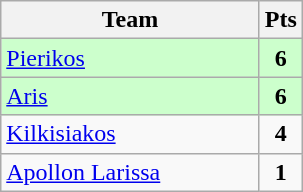<table class="wikitable" style="text-align: center;">
<tr>
<th width=165>Team</th>
<th width=20>Pts</th>
</tr>
<tr bgcolor="#ccffcc">
<td align=left><a href='#'>Pierikos</a></td>
<td><strong>6</strong></td>
</tr>
<tr bgcolor="#ccffcc">
<td align=left><a href='#'>Aris</a></td>
<td><strong>6</strong></td>
</tr>
<tr>
<td align=left><a href='#'>Kilkisiakos</a></td>
<td><strong>4</strong></td>
</tr>
<tr>
<td align=left><a href='#'>Apollon Larissa</a></td>
<td><strong>1</strong></td>
</tr>
</table>
